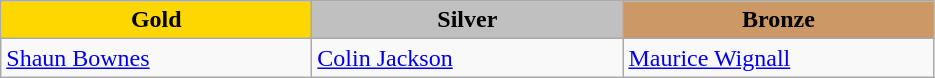<table class="wikitable" style="text-align:left">
<tr align="center">
<td width=200 bgcolor=gold><strong>Gold</strong></td>
<td width=200 bgcolor=silver><strong>Silver</strong></td>
<td width=200 bgcolor=CC9966><strong>Bronze</strong></td>
</tr>
<tr>
<td><a href='#'>Shaun Bownes</a><br><em></em></td>
<td><a href='#'>Colin Jackson</a><br><em></em></td>
<td><a href='#'>Maurice Wignall</a><br><em></em></td>
</tr>
</table>
